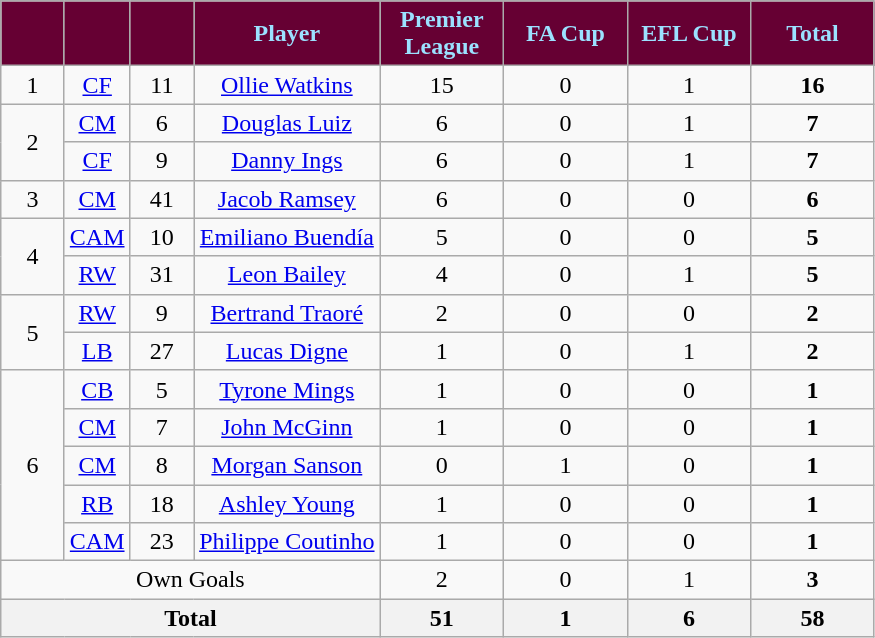<table class="wikitable sortable" style="text-align:center">
<tr>
<th style="background:#660033;color:#9be1ff; width:35px;"></th>
<th style="background:#660033;color:#9be1ff; width:35px;"></th>
<th style="background:#660033;color:#9be1ff; width:35px;"></th>
<th style="background:#660033;color:#9be1ff;">Player</th>
<th style="background:#660033;color:#9be1ff; width:75px;">Premier League</th>
<th style="background:#660033;color:#9be1ff; width:75px;">FA Cup</th>
<th style="background:#660033;color:#9be1ff; width:75px;">EFL Cup</th>
<th style="background:#660033;color:#9be1ff; width:75px;"><strong>Total</strong></th>
</tr>
<tr>
<td>1</td>
<td><a href='#'>CF</a></td>
<td>11</td>
<td> <a href='#'>Ollie Watkins</a></td>
<td>15</td>
<td>0</td>
<td>1</td>
<td><strong>16</strong></td>
</tr>
<tr>
<td rowspan="2">2</td>
<td><a href='#'>CM</a></td>
<td>6</td>
<td> <a href='#'>Douglas Luiz</a></td>
<td>6</td>
<td>0</td>
<td>1</td>
<td><strong>7</strong></td>
</tr>
<tr>
<td><a href='#'>CF</a></td>
<td>9</td>
<td> <a href='#'>Danny Ings</a></td>
<td>6</td>
<td>0</td>
<td>1</td>
<td><strong>7</strong></td>
</tr>
<tr>
<td>3</td>
<td><a href='#'>CM</a></td>
<td>41</td>
<td> <a href='#'>Jacob Ramsey</a></td>
<td>6</td>
<td>0</td>
<td>0</td>
<td><strong>6</strong></td>
</tr>
<tr>
<td rowspan="2">4</td>
<td><a href='#'>CAM</a></td>
<td>10</td>
<td> <a href='#'>Emiliano Buendía</a></td>
<td>5</td>
<td>0</td>
<td>0</td>
<td><strong>5</strong></td>
</tr>
<tr>
<td><a href='#'>RW</a></td>
<td>31</td>
<td> <a href='#'>Leon Bailey</a></td>
<td>4</td>
<td>0</td>
<td>1</td>
<td><strong>5</strong></td>
</tr>
<tr>
<td rowspan="2">5</td>
<td><a href='#'>RW</a></td>
<td>9</td>
<td> <a href='#'>Bertrand Traoré</a></td>
<td>2</td>
<td>0</td>
<td>0</td>
<td><strong>2</strong></td>
</tr>
<tr>
<td><a href='#'>LB</a></td>
<td>27</td>
<td> <a href='#'>Lucas Digne</a></td>
<td>1</td>
<td>0</td>
<td>1</td>
<td><strong>2</strong></td>
</tr>
<tr>
<td rowspan="5">6</td>
<td><a href='#'>CB</a></td>
<td>5</td>
<td> <a href='#'>Tyrone Mings</a></td>
<td>1</td>
<td>0</td>
<td>0</td>
<td><strong>1</strong></td>
</tr>
<tr>
<td><a href='#'>CM</a></td>
<td>7</td>
<td> <a href='#'>John McGinn</a></td>
<td>1</td>
<td>0</td>
<td>0</td>
<td><strong>1</strong></td>
</tr>
<tr>
<td><a href='#'>CM</a></td>
<td>8</td>
<td> <a href='#'>Morgan Sanson</a></td>
<td>0</td>
<td>1</td>
<td>0</td>
<td><strong>1</strong></td>
</tr>
<tr>
<td><a href='#'>RB</a></td>
<td>18</td>
<td> <a href='#'>Ashley Young</a></td>
<td>1</td>
<td>0</td>
<td>0</td>
<td><strong>1</strong></td>
</tr>
<tr>
<td><a href='#'>CAM</a></td>
<td>23</td>
<td> <a href='#'>Philippe Coutinho</a></td>
<td>1</td>
<td>0</td>
<td>0</td>
<td><strong>1</strong></td>
</tr>
<tr class="sortbottom">
<td colspan="4">Own Goals</td>
<td>2</td>
<td>0</td>
<td>1</td>
<td><strong>3</strong></td>
</tr>
<tr class="sortbottom">
<th colspan="4"><strong>Total</strong></th>
<th>51</th>
<th><strong>1</strong></th>
<th>6</th>
<th>58</th>
</tr>
</table>
